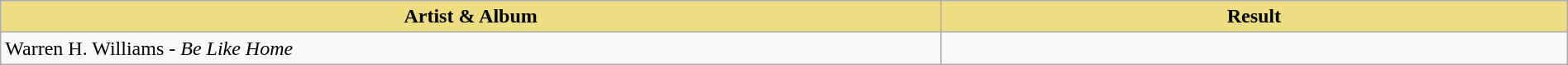<table class="wikitable" width=100%>
<tr>
<th style="width:15%;background:#EEDD82;">Artist & Album</th>
<th style="width:10%;background:#EEDD82;">Result</th>
</tr>
<tr>
<td>Warren H. Williams - <em>Be Like Home</em></td>
<td></td>
</tr>
</table>
